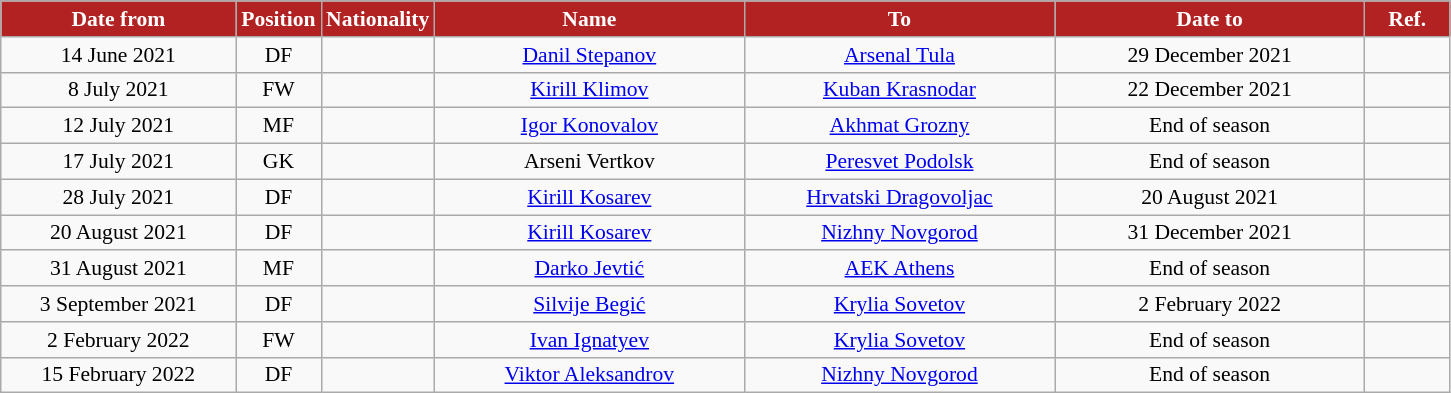<table class="wikitable" style="text-align:center; font-size:90%; ">
<tr>
<th style="background:#B22222; color:white; width:150px;">Date from</th>
<th style="background:#B22222; color:white; width:50px;">Position</th>
<th style="background:#B22222; color:white; width:50px;">Nationality</th>
<th style="background:#B22222; color:white; width:200px;">Name</th>
<th style="background:#B22222; color:white; width:200px;">To</th>
<th style="background:#B22222; color:white; width:200px;">Date to</th>
<th style="background:#B22222; color:white; width:50px;">Ref.</th>
</tr>
<tr>
<td>14 June 2021</td>
<td>DF</td>
<td></td>
<td><a href='#'>Danil Stepanov</a></td>
<td><a href='#'>Arsenal Tula</a></td>
<td>29 December 2021</td>
<td></td>
</tr>
<tr>
<td>8 July 2021</td>
<td>FW</td>
<td></td>
<td><a href='#'>Kirill Klimov</a></td>
<td><a href='#'>Kuban Krasnodar</a></td>
<td>22 December 2021</td>
<td></td>
</tr>
<tr>
<td>12 July 2021</td>
<td>MF</td>
<td></td>
<td><a href='#'>Igor Konovalov</a></td>
<td><a href='#'>Akhmat Grozny</a></td>
<td>End of season</td>
<td></td>
</tr>
<tr>
<td>17 July 2021</td>
<td>GK</td>
<td></td>
<td>Arseni Vertkov</td>
<td><a href='#'>Peresvet Podolsk</a></td>
<td>End of season</td>
<td></td>
</tr>
<tr>
<td>28 July 2021</td>
<td>DF</td>
<td></td>
<td><a href='#'>Kirill Kosarev</a></td>
<td><a href='#'>Hrvatski Dragovoljac</a></td>
<td>20 August 2021</td>
<td></td>
</tr>
<tr>
<td>20 August 2021</td>
<td>DF</td>
<td></td>
<td><a href='#'>Kirill Kosarev</a></td>
<td><a href='#'>Nizhny Novgorod</a></td>
<td>31 December 2021</td>
<td></td>
</tr>
<tr>
<td>31 August 2021</td>
<td>MF</td>
<td></td>
<td><a href='#'>Darko Jevtić</a></td>
<td><a href='#'>AEK Athens</a></td>
<td>End of season</td>
<td></td>
</tr>
<tr>
<td>3 September 2021</td>
<td>DF</td>
<td></td>
<td><a href='#'>Silvije Begić</a></td>
<td><a href='#'>Krylia Sovetov</a></td>
<td>2 February 2022</td>
<td></td>
</tr>
<tr>
<td>2 February 2022</td>
<td>FW</td>
<td></td>
<td><a href='#'>Ivan Ignatyev</a></td>
<td><a href='#'>Krylia Sovetov</a></td>
<td>End of season</td>
<td></td>
</tr>
<tr>
<td>15 February 2022</td>
<td>DF</td>
<td></td>
<td><a href='#'>Viktor Aleksandrov</a></td>
<td><a href='#'>Nizhny Novgorod</a></td>
<td>End of season</td>
<td></td>
</tr>
</table>
